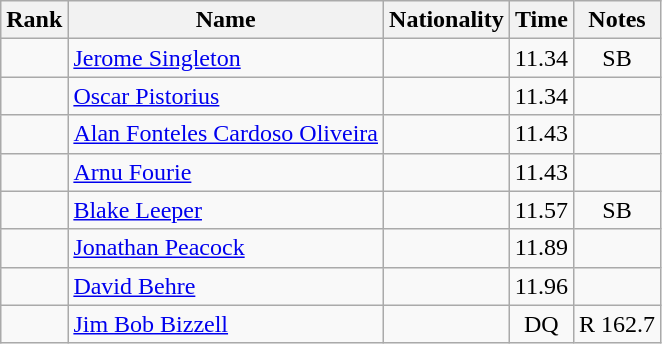<table class="wikitable sortable" style="text-align:center">
<tr>
<th>Rank</th>
<th>Name</th>
<th>Nationality</th>
<th>Time</th>
<th>Notes</th>
</tr>
<tr>
<td></td>
<td align=left><a href='#'>Jerome Singleton</a></td>
<td align=left></td>
<td>11.34</td>
<td>SB</td>
</tr>
<tr>
<td></td>
<td align=left><a href='#'>Oscar Pistorius</a></td>
<td align=left></td>
<td>11.34</td>
<td></td>
</tr>
<tr>
<td></td>
<td align=left><a href='#'>Alan Fonteles Cardoso Oliveira</a></td>
<td align=left></td>
<td>11.43</td>
<td></td>
</tr>
<tr>
<td></td>
<td align=left><a href='#'>Arnu Fourie</a></td>
<td align=left></td>
<td>11.43</td>
<td></td>
</tr>
<tr>
<td></td>
<td align=left><a href='#'>Blake Leeper</a></td>
<td align=left></td>
<td>11.57</td>
<td>SB</td>
</tr>
<tr>
<td></td>
<td align=left><a href='#'>Jonathan Peacock</a></td>
<td align=left></td>
<td>11.89</td>
<td></td>
</tr>
<tr>
<td></td>
<td align=left><a href='#'>David Behre</a></td>
<td align=left></td>
<td>11.96</td>
<td></td>
</tr>
<tr>
<td></td>
<td align=left><a href='#'>Jim Bob Bizzell</a></td>
<td align=left></td>
<td>DQ</td>
<td>R 162.7</td>
</tr>
</table>
